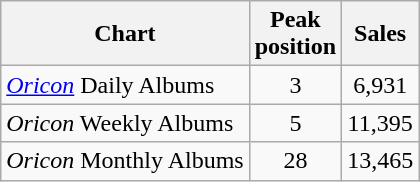<table class="wikitable sortable">
<tr>
<th>Chart</th>
<th>Peak<br>position</th>
<th>Sales</th>
</tr>
<tr>
<td><em><a href='#'>Oricon</a></em> Daily Albums</td>
<td style="text-align:center;">3</td>
<td style="text-align:center;">6,931</td>
</tr>
<tr>
<td><em>Oricon</em> Weekly Albums</td>
<td style="text-align:center;">5</td>
<td style="text-align:center;">11,395</td>
</tr>
<tr>
<td><em>Oricon</em> Monthly Albums</td>
<td style="text-align:center;">28</td>
<td style="text-align:center;">13,465</td>
</tr>
</table>
